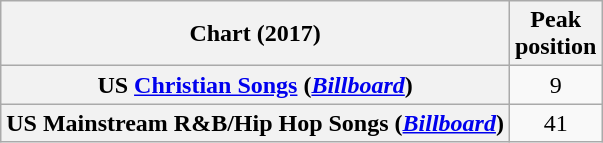<table class="wikitable sortable plainrowheaders" style="text-align:center">
<tr>
<th scope="col">Chart (2017)</th>
<th scope="col">Peak<br>position</th>
</tr>
<tr>
<th scope="row">US <a href='#'>Christian Songs</a> (<em><a href='#'>Billboard</a></em>)</th>
<td>9</td>
</tr>
<tr>
<th scope="row">US Mainstream R&B/Hip Hop Songs (<em><a href='#'>Billboard</a></em>)</th>
<td>41</td>
</tr>
</table>
